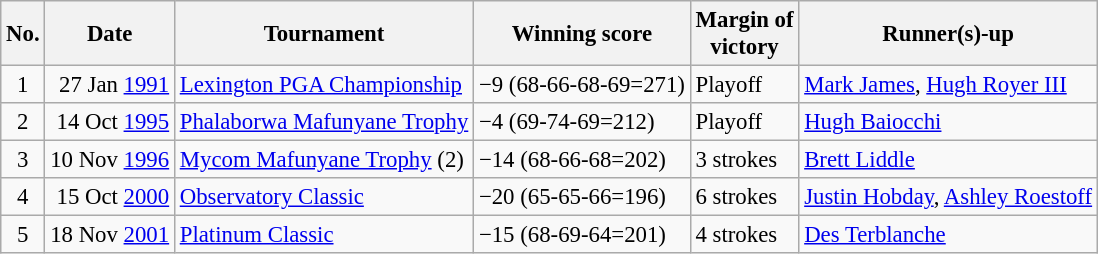<table class="wikitable" style="font-size:95%;">
<tr>
<th>No.</th>
<th>Date</th>
<th>Tournament</th>
<th>Winning score</th>
<th>Margin of<br>victory</th>
<th>Runner(s)-up</th>
</tr>
<tr>
<td align=center>1</td>
<td align=right>27 Jan <a href='#'>1991</a></td>
<td><a href='#'>Lexington PGA Championship</a></td>
<td>−9 (68-66-68-69=271)</td>
<td>Playoff</td>
<td> <a href='#'>Mark James</a>,  <a href='#'>Hugh Royer III</a></td>
</tr>
<tr>
<td align=center>2</td>
<td align=right>14 Oct <a href='#'>1995</a></td>
<td><a href='#'>Phalaborwa Mafunyane Trophy</a></td>
<td>−4 (69-74-69=212)</td>
<td>Playoff</td>
<td> <a href='#'>Hugh Baiocchi</a></td>
</tr>
<tr>
<td align=center>3</td>
<td align=right>10 Nov <a href='#'>1996</a></td>
<td><a href='#'>Mycom Mafunyane Trophy</a> (2)</td>
<td>−14 (68-66-68=202)</td>
<td>3 strokes</td>
<td> <a href='#'>Brett Liddle</a></td>
</tr>
<tr>
<td align=center>4</td>
<td align=right>15 Oct <a href='#'>2000</a></td>
<td><a href='#'>Observatory Classic</a></td>
<td>−20 (65-65-66=196)</td>
<td>6 strokes</td>
<td> <a href='#'>Justin Hobday</a>,  <a href='#'>Ashley Roestoff</a></td>
</tr>
<tr>
<td align=center>5</td>
<td align=right>18 Nov <a href='#'>2001</a></td>
<td><a href='#'>Platinum Classic</a></td>
<td>−15 (68-69-64=201)</td>
<td>4 strokes</td>
<td> <a href='#'>Des Terblanche</a></td>
</tr>
</table>
